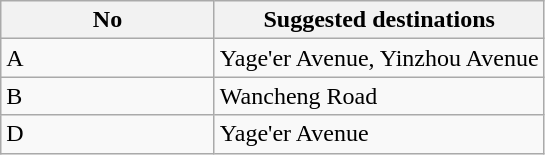<table class="wikitable" style="margin-bottom: 10px;">
<tr>
<th width="135px">No</th>
<th>Suggested destinations</th>
</tr>
<tr>
<td>A</td>
<td>Yage'er Avenue, Yinzhou Avenue</td>
</tr>
<tr>
<td>B</td>
<td>Wancheng Road</td>
</tr>
<tr>
<td>D</td>
<td>Yage'er Avenue</td>
</tr>
</table>
